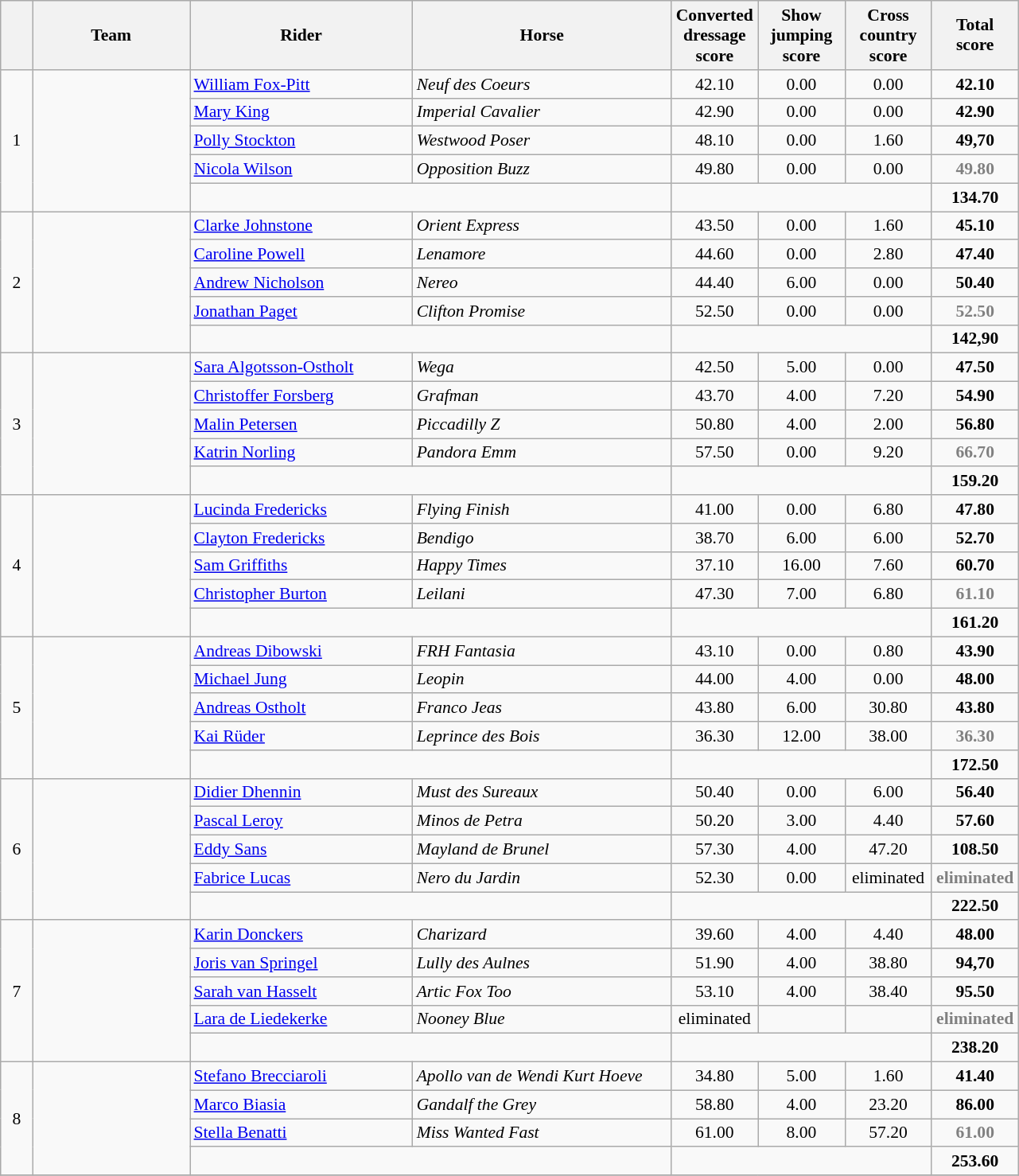<table class="wikitable" style="font-size: 90%">
<tr>
<th width=20></th>
<th width=125>Team</th>
<th width=180>Rider</th>
<th width=210>Horse</th>
<th width=66>Converted dressage<br>score</th>
<th width=66>Show jumping<br>score</th>
<th width=66>Cross country<br>score</th>
<th width=66>Total<br>score</th>
</tr>
<tr>
<td rowspan=5 align=center>1</td>
<td rowspan=5></td>
<td><a href='#'>William Fox-Pitt</a></td>
<td><em>Neuf des Coeurs</em></td>
<td align=center>42.10</td>
<td align=center>0.00</td>
<td align=center>0.00</td>
<td align=center><strong>42.10</strong></td>
</tr>
<tr>
<td><a href='#'>Mary King</a></td>
<td><em>Imperial Cavalier</em></td>
<td align=center>42.90</td>
<td align=center>0.00</td>
<td align=center>0.00</td>
<td align=center><strong>42.90</strong></td>
</tr>
<tr>
<td><a href='#'>Polly Stockton</a></td>
<td><em>Westwood Poser</em></td>
<td align=center>48.10</td>
<td align=center>0.00</td>
<td align=center>1.60</td>
<td align=center><strong>49,70</strong></td>
</tr>
<tr>
<td><a href='#'>Nicola Wilson</a></td>
<td><em>Opposition Buzz</em></td>
<td align=center>49.80</td>
<td align=center>0.00</td>
<td align=center>0.00</td>
<td align=center style=color:gray><strong>49.80</strong></td>
</tr>
<tr>
<td colspan=2></td>
<td align=center colspan=3></td>
<td align=center><strong>134.70</strong></td>
</tr>
<tr>
<td rowspan=5 align=center>2</td>
<td rowspan=5></td>
<td><a href='#'>Clarke Johnstone</a></td>
<td><em>Orient Express</em></td>
<td align=center>43.50</td>
<td align=center>0.00</td>
<td align=center>1.60</td>
<td align=center><strong>45.10</strong></td>
</tr>
<tr>
<td><a href='#'>Caroline Powell</a></td>
<td><em>Lenamore</em></td>
<td align=center>44.60</td>
<td align=center>0.00</td>
<td align=center>2.80</td>
<td align=center><strong>47.40</strong></td>
</tr>
<tr>
<td><a href='#'>Andrew Nicholson</a></td>
<td><em>Nereo</em></td>
<td align=center>44.40</td>
<td align=center>6.00</td>
<td align=center>0.00</td>
<td align=center><strong>50.40</strong></td>
</tr>
<tr>
<td><a href='#'>Jonathan Paget</a></td>
<td><em>Clifton Promise</em></td>
<td align=center>52.50</td>
<td align=center>0.00</td>
<td align=center>0.00</td>
<td align=center style=color:gray><strong>52.50</strong></td>
</tr>
<tr>
<td colspan=2></td>
<td align=center colspan=3></td>
<td align=center><strong>142,90</strong></td>
</tr>
<tr>
<td rowspan=5 align=center>3</td>
<td rowspan=5></td>
<td><a href='#'>Sara Algotsson-Ostholt</a></td>
<td><em>Wega</em></td>
<td align=center>42.50</td>
<td align=center>5.00</td>
<td align=center>0.00</td>
<td align=center><strong>47.50</strong></td>
</tr>
<tr>
<td><a href='#'>Christoffer Forsberg</a></td>
<td><em>Grafman</em></td>
<td align=center>43.70</td>
<td align=center>4.00</td>
<td align=center>7.20</td>
<td align=center><strong>54.90</strong></td>
</tr>
<tr>
<td><a href='#'>Malin Petersen</a></td>
<td><em>Piccadilly Z</em></td>
<td align=center>50.80</td>
<td align=center>4.00</td>
<td align=center>2.00</td>
<td align=center><strong>56.80</strong></td>
</tr>
<tr>
<td><a href='#'>Katrin Norling</a></td>
<td><em>Pandora Emm</em></td>
<td align=center>57.50</td>
<td align=center>0.00</td>
<td align=center>9.20</td>
<td align=center style=color:gray><strong>66.70</strong></td>
</tr>
<tr>
<td colspan=2></td>
<td align=center colspan=3></td>
<td align=center><strong>159.20</strong></td>
</tr>
<tr>
<td rowspan=5 align=center>4</td>
<td rowspan=5></td>
<td><a href='#'>Lucinda Fredericks</a></td>
<td><em>Flying Finish</em></td>
<td align=center>41.00</td>
<td align=center>0.00</td>
<td align=center>6.80</td>
<td align=center><strong>47.80</strong></td>
</tr>
<tr>
<td><a href='#'>Clayton Fredericks</a></td>
<td><em>Bendigo</em></td>
<td align=center>38.70</td>
<td align=center>6.00</td>
<td align=center>6.00</td>
<td align=center><strong>52.70</strong></td>
</tr>
<tr>
<td><a href='#'>Sam Griffiths</a></td>
<td><em>Happy Times</em></td>
<td align=center>37.10</td>
<td align=center>16.00</td>
<td align=center>7.60</td>
<td align=center><strong>60.70</strong></td>
</tr>
<tr>
<td><a href='#'>Christopher Burton</a></td>
<td><em>Leilani</em></td>
<td align=center>47.30</td>
<td align=center>7.00</td>
<td align=center>6.80</td>
<td align=center style=color:gray><strong>61.10</strong></td>
</tr>
<tr>
<td colspan=2></td>
<td align=center colspan=3></td>
<td align=center><strong>161.20</strong></td>
</tr>
<tr>
<td rowspan=5 align=center>5</td>
<td rowspan=5></td>
<td><a href='#'>Andreas Dibowski</a></td>
<td><em>FRH Fantasia</em></td>
<td align=center>43.10</td>
<td align=center>0.00</td>
<td align=center>0.80</td>
<td align=center><strong>43.90</strong></td>
</tr>
<tr>
<td><a href='#'>Michael Jung</a></td>
<td><em>Leopin</em></td>
<td align=center>44.00</td>
<td align=center>4.00</td>
<td align=center>0.00</td>
<td align=center><strong>48.00</strong></td>
</tr>
<tr>
<td><a href='#'>Andreas Ostholt</a></td>
<td><em>Franco Jeas</em></td>
<td align=center>43.80</td>
<td align=center>6.00</td>
<td align=center>30.80</td>
<td align=center><strong>43.80</strong></td>
</tr>
<tr>
<td><a href='#'>Kai Rüder</a></td>
<td><em>Leprince des Bois</em></td>
<td align=center>36.30</td>
<td align=center>12.00</td>
<td align=center>38.00</td>
<td align=center style=color:gray><strong>36.30</strong></td>
</tr>
<tr>
<td colspan=2></td>
<td align=center colspan=3></td>
<td align=center><strong>172.50</strong></td>
</tr>
<tr>
<td rowspan=5 align=center>6</td>
<td rowspan=5></td>
<td><a href='#'>Didier Dhennin</a></td>
<td><em>Must des Sureaux</em></td>
<td align=center>50.40</td>
<td align=center>0.00</td>
<td align=center>6.00</td>
<td align=center><strong>56.40</strong></td>
</tr>
<tr>
<td><a href='#'>Pascal Leroy</a></td>
<td><em>Minos de Petra</em></td>
<td align=center>50.20</td>
<td align=center>3.00</td>
<td align=center>4.40</td>
<td align=center><strong>57.60</strong></td>
</tr>
<tr>
<td><a href='#'>Eddy Sans</a></td>
<td><em>Mayland de Brunel</em></td>
<td align=center>57.30</td>
<td align=center>4.00</td>
<td align=center>47.20</td>
<td align=center><strong>108.50</strong></td>
</tr>
<tr>
<td><a href='#'>Fabrice Lucas</a></td>
<td><em>Nero du Jardin</em></td>
<td align=center>52.30</td>
<td align=center>0.00</td>
<td align=center>eliminated</td>
<td align=center style=color:gray><strong>eliminated</strong></td>
</tr>
<tr>
<td colspan=2></td>
<td align=center colspan=3></td>
<td align=center><strong>222.50</strong></td>
</tr>
<tr>
<td rowspan=5 align=center>7</td>
<td rowspan=5></td>
<td><a href='#'>Karin Donckers</a></td>
<td><em>Charizard</em></td>
<td align=center>39.60</td>
<td align=center>4.00</td>
<td align=center>4.40</td>
<td align=center><strong>48.00</strong></td>
</tr>
<tr>
<td><a href='#'>Joris van Springel</a></td>
<td><em>Lully des Aulnes</em></td>
<td align=center>51.90</td>
<td align=center>4.00</td>
<td align=center>38.80</td>
<td align=center><strong>94,70</strong></td>
</tr>
<tr>
<td><a href='#'>Sarah van Hasselt</a></td>
<td><em>Artic Fox Too</em></td>
<td align=center>53.10</td>
<td align=center>4.00</td>
<td align=center>38.40</td>
<td align=center><strong>95.50</strong></td>
</tr>
<tr>
<td><a href='#'>Lara de Liedekerke</a></td>
<td><em>Nooney Blue</em></td>
<td align=center>eliminated</td>
<td align=center></td>
<td align=center></td>
<td align=center style=color:gray><strong>eliminated</strong></td>
</tr>
<tr>
<td colspan=2></td>
<td align=center colspan=3></td>
<td align=center><strong>238.20</strong></td>
</tr>
<tr>
<td rowspan=4 align=center>8</td>
<td rowspan=4></td>
<td><a href='#'>Stefano Brecciaroli</a></td>
<td><em>Apollo van de Wendi Kurt Hoeve</em></td>
<td align=center>34.80</td>
<td align=center>5.00</td>
<td align=center>1.60</td>
<td align=center><strong>41.40</strong></td>
</tr>
<tr>
<td><a href='#'>Marco Biasia</a></td>
<td><em>Gandalf the Grey</em></td>
<td align=center>58.80</td>
<td align=center>4.00</td>
<td align=center>23.20</td>
<td align=center><strong>86.00</strong></td>
</tr>
<tr>
<td><a href='#'>Stella Benatti</a></td>
<td><em>Miss Wanted Fast</em></td>
<td align=center>61.00</td>
<td align=center>8.00</td>
<td align=center>57.20</td>
<td align=center style=color:gray><strong>61.00</strong></td>
</tr>
<tr>
<td colspan=2></td>
<td align=center colspan=3></td>
<td align=center><strong>253.60</strong></td>
</tr>
<tr>
</tr>
</table>
